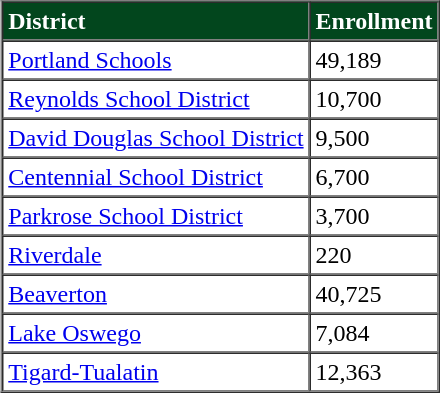<table cellpadding="3" border="1" cellspacing="0" style="text-align:left;" align="right">
<tr style="background:#02461D; color:white;">
<th>District</th>
<th>Enrollment</th>
</tr>
<tr>
<td><a href='#'>Portland Schools</a></td>
<td>49,189</td>
</tr>
<tr>
<td><a href='#'>Reynolds School District</a></td>
<td>10,700</td>
</tr>
<tr>
<td><a href='#'>David Douglas School District</a></td>
<td>9,500</td>
</tr>
<tr>
<td><a href='#'>Centennial School District</a></td>
<td>6,700</td>
</tr>
<tr>
<td><a href='#'>Parkrose School District</a></td>
<td>3,700</td>
</tr>
<tr>
<td><a href='#'>Riverdale</a></td>
<td>220</td>
</tr>
<tr>
<td><a href='#'>Beaverton</a></td>
<td>40,725</td>
</tr>
<tr>
<td><a href='#'>Lake Oswego</a></td>
<td>7,084</td>
</tr>
<tr>
<td><a href='#'>Tigard-Tualatin</a></td>
<td>12,363</td>
</tr>
</table>
